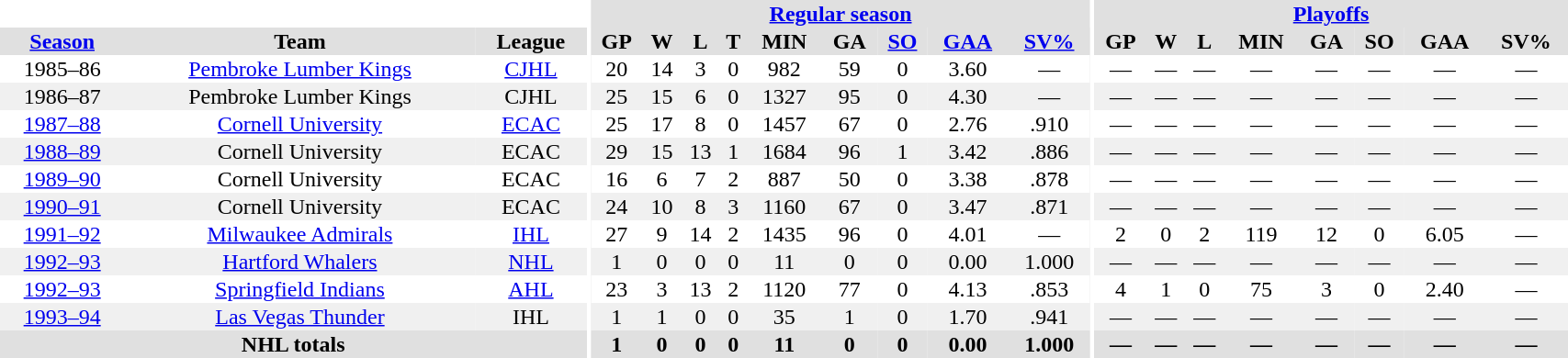<table border="0" cellpadding="1" cellspacing="0" style="width:90%; text-align:center;">
<tr bgcolor="#e0e0e0">
<th colspan="3" bgcolor="#ffffff"></th>
<th rowspan="99" bgcolor="#ffffff"></th>
<th colspan="9" bgcolor="#e0e0e0"><a href='#'>Regular season</a></th>
<th rowspan="99" bgcolor="#ffffff"></th>
<th colspan="8" bgcolor="#e0e0e0"><a href='#'>Playoffs</a></th>
</tr>
<tr bgcolor="#e0e0e0">
<th><a href='#'>Season</a></th>
<th>Team</th>
<th>League</th>
<th>GP</th>
<th>W</th>
<th>L</th>
<th>T</th>
<th>MIN</th>
<th>GA</th>
<th><a href='#'>SO</a></th>
<th><a href='#'>GAA</a></th>
<th><a href='#'>SV%</a></th>
<th>GP</th>
<th>W</th>
<th>L</th>
<th>MIN</th>
<th>GA</th>
<th>SO</th>
<th>GAA</th>
<th>SV%</th>
</tr>
<tr>
<td>1985–86</td>
<td><a href='#'>Pembroke Lumber Kings</a></td>
<td><a href='#'>CJHL</a></td>
<td>20</td>
<td>14</td>
<td>3</td>
<td>0</td>
<td>982</td>
<td>59</td>
<td>0</td>
<td>3.60</td>
<td>—</td>
<td>—</td>
<td>—</td>
<td>—</td>
<td>—</td>
<td>—</td>
<td>—</td>
<td>—</td>
<td>—</td>
</tr>
<tr bgcolor="#f0f0f0">
<td>1986–87</td>
<td>Pembroke Lumber Kings</td>
<td>CJHL</td>
<td>25</td>
<td>15</td>
<td>6</td>
<td>0</td>
<td>1327</td>
<td>95</td>
<td>0</td>
<td>4.30</td>
<td>—</td>
<td>—</td>
<td>—</td>
<td>—</td>
<td>—</td>
<td>—</td>
<td>—</td>
<td>—</td>
<td>—</td>
</tr>
<tr>
<td><a href='#'>1987–88</a></td>
<td><a href='#'>Cornell University</a></td>
<td><a href='#'>ECAC</a></td>
<td>25</td>
<td>17</td>
<td>8</td>
<td>0</td>
<td>1457</td>
<td>67</td>
<td>0</td>
<td>2.76</td>
<td>.910</td>
<td>—</td>
<td>—</td>
<td>—</td>
<td>—</td>
<td>—</td>
<td>—</td>
<td>—</td>
<td>—</td>
</tr>
<tr bgcolor="#f0f0f0">
<td><a href='#'>1988–89</a></td>
<td>Cornell University</td>
<td>ECAC</td>
<td>29</td>
<td>15</td>
<td>13</td>
<td>1</td>
<td>1684</td>
<td>96</td>
<td>1</td>
<td>3.42</td>
<td>.886</td>
<td>—</td>
<td>—</td>
<td>—</td>
<td>—</td>
<td>—</td>
<td>—</td>
<td>—</td>
<td>—</td>
</tr>
<tr>
<td><a href='#'>1989–90</a></td>
<td>Cornell University</td>
<td>ECAC</td>
<td>16</td>
<td>6</td>
<td>7</td>
<td>2</td>
<td>887</td>
<td>50</td>
<td>0</td>
<td>3.38</td>
<td>.878</td>
<td>—</td>
<td>—</td>
<td>—</td>
<td>—</td>
<td>—</td>
<td>—</td>
<td>—</td>
<td>—</td>
</tr>
<tr bgcolor="#f0f0f0">
<td><a href='#'>1990–91</a></td>
<td>Cornell University</td>
<td>ECAC</td>
<td>24</td>
<td>10</td>
<td>8</td>
<td>3</td>
<td>1160</td>
<td>67</td>
<td>0</td>
<td>3.47</td>
<td>.871</td>
<td>—</td>
<td>—</td>
<td>—</td>
<td>—</td>
<td>—</td>
<td>—</td>
<td>—</td>
<td>—</td>
</tr>
<tr>
<td><a href='#'>1991–92</a></td>
<td><a href='#'>Milwaukee Admirals</a></td>
<td><a href='#'>IHL</a></td>
<td>27</td>
<td>9</td>
<td>14</td>
<td>2</td>
<td>1435</td>
<td>96</td>
<td>0</td>
<td>4.01</td>
<td>—</td>
<td>2</td>
<td>0</td>
<td>2</td>
<td>119</td>
<td>12</td>
<td>0</td>
<td>6.05</td>
<td>—</td>
</tr>
<tr bgcolor="#f0f0f0">
<td><a href='#'>1992–93</a></td>
<td><a href='#'>Hartford Whalers</a></td>
<td><a href='#'>NHL</a></td>
<td>1</td>
<td>0</td>
<td>0</td>
<td>0</td>
<td>11</td>
<td>0</td>
<td>0</td>
<td>0.00</td>
<td>1.000</td>
<td>—</td>
<td>—</td>
<td>—</td>
<td>—</td>
<td>—</td>
<td>—</td>
<td>—</td>
<td>—</td>
</tr>
<tr>
<td><a href='#'>1992–93</a></td>
<td><a href='#'>Springfield Indians</a></td>
<td><a href='#'>AHL</a></td>
<td>23</td>
<td>3</td>
<td>13</td>
<td>2</td>
<td>1120</td>
<td>77</td>
<td>0</td>
<td>4.13</td>
<td>.853</td>
<td>4</td>
<td>1</td>
<td>0</td>
<td>75</td>
<td>3</td>
<td>0</td>
<td>2.40</td>
<td>—</td>
</tr>
<tr bgcolor="#f0f0f0">
<td><a href='#'>1993–94</a></td>
<td><a href='#'>Las Vegas Thunder</a></td>
<td>IHL</td>
<td>1</td>
<td>1</td>
<td>0</td>
<td>0</td>
<td>35</td>
<td>1</td>
<td>0</td>
<td>1.70</td>
<td>.941</td>
<td>—</td>
<td>—</td>
<td>—</td>
<td>—</td>
<td>—</td>
<td>—</td>
<td>—</td>
<td>—</td>
</tr>
<tr bgcolor="#e0e0e0">
<th colspan=3>NHL totals</th>
<th>1</th>
<th>0</th>
<th>0</th>
<th>0</th>
<th>11</th>
<th>0</th>
<th>0</th>
<th>0.00</th>
<th>1.000</th>
<th>—</th>
<th>—</th>
<th>—</th>
<th>—</th>
<th>—</th>
<th>—</th>
<th>—</th>
<th>—</th>
</tr>
</table>
